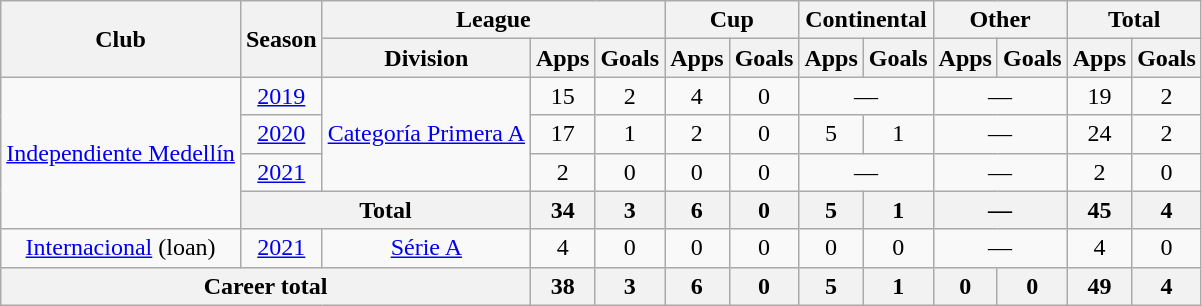<table class="wikitable" style="text-align: center">
<tr>
<th rowspan="2">Club</th>
<th rowspan="2">Season</th>
<th colspan="3">League</th>
<th colspan="2">Cup</th>
<th colspan="2">Continental</th>
<th colspan="2">Other</th>
<th colspan="2">Total</th>
</tr>
<tr>
<th>Division</th>
<th>Apps</th>
<th>Goals</th>
<th>Apps</th>
<th>Goals</th>
<th>Apps</th>
<th>Goals</th>
<th>Apps</th>
<th>Goals</th>
<th>Apps</th>
<th>Goals</th>
</tr>
<tr>
<td rowspan="4"><a href='#'>Independiente Medellín</a></td>
<td><a href='#'>2019</a></td>
<td rowspan="3"><a href='#'>Categoría Primera A</a></td>
<td>15</td>
<td>2</td>
<td>4</td>
<td>0</td>
<td colspan="2">—</td>
<td colspan="2">—</td>
<td>19</td>
<td>2</td>
</tr>
<tr>
<td><a href='#'>2020</a></td>
<td>17</td>
<td>1</td>
<td>2</td>
<td>0</td>
<td>5</td>
<td>1</td>
<td colspan="2">—</td>
<td>24</td>
<td>2</td>
</tr>
<tr>
<td><a href='#'>2021</a></td>
<td>2</td>
<td>0</td>
<td>0</td>
<td>0</td>
<td colspan="2">—</td>
<td colspan="2">—</td>
<td>2</td>
<td>0</td>
</tr>
<tr>
<th colspan="2">Total</th>
<th>34</th>
<th>3</th>
<th>6</th>
<th>0</th>
<th>5</th>
<th>1</th>
<th colspan="2">—</th>
<th>45</th>
<th>4</th>
</tr>
<tr>
<td><a href='#'>Internacional</a> (loan)</td>
<td><a href='#'>2021</a></td>
<td><a href='#'>Série A</a></td>
<td>4</td>
<td>0</td>
<td>0</td>
<td>0</td>
<td>0</td>
<td>0</td>
<td colspan="2">—</td>
<td>4</td>
<td>0</td>
</tr>
<tr>
<th colspan="3"><strong>Career total</strong></th>
<th>38</th>
<th>3</th>
<th>6</th>
<th>0</th>
<th>5</th>
<th>1</th>
<th>0</th>
<th>0</th>
<th>49</th>
<th>4</th>
</tr>
</table>
